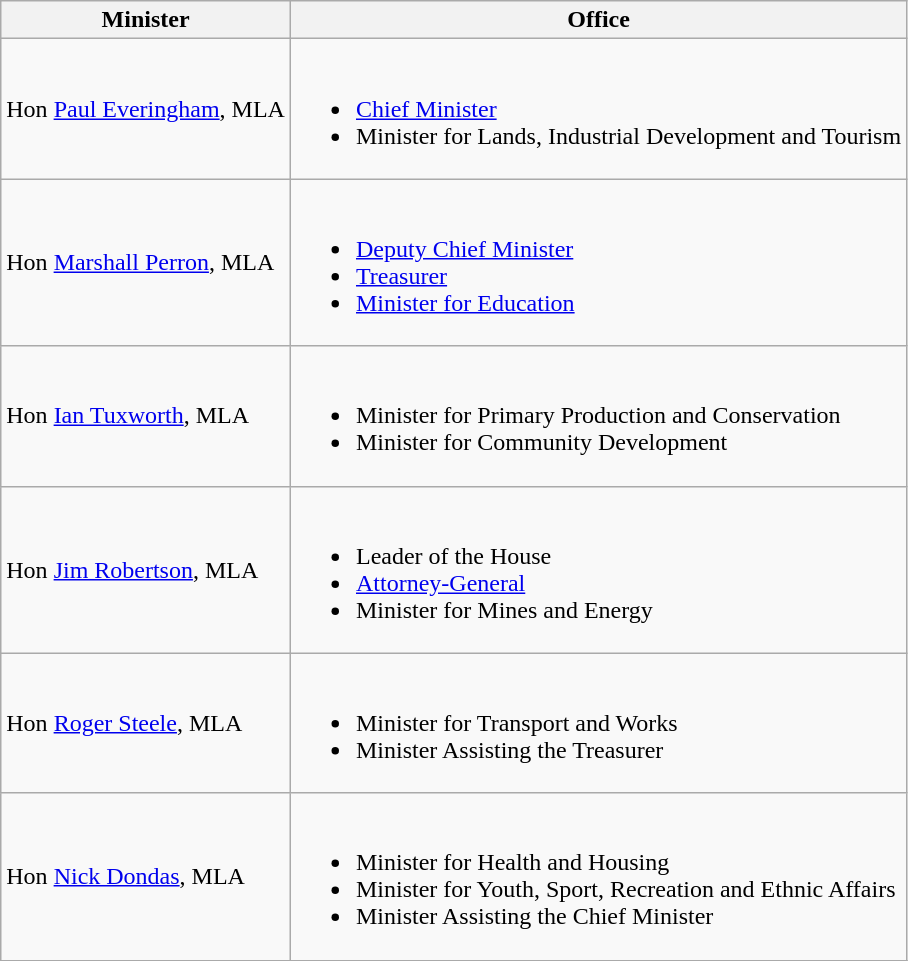<table class="wikitable">
<tr>
<th>Minister</th>
<th>Office</th>
</tr>
<tr>
<td>Hon <a href='#'>Paul Everingham</a>, MLA</td>
<td><br><ul><li><a href='#'>Chief Minister</a></li><li>Minister for Lands, Industrial Development and Tourism</li></ul></td>
</tr>
<tr>
<td>Hon <a href='#'>Marshall Perron</a>, MLA</td>
<td><br><ul><li><a href='#'>Deputy Chief Minister</a></li><li><a href='#'>Treasurer</a></li><li><a href='#'>Minister for Education</a></li></ul></td>
</tr>
<tr>
<td>Hon <a href='#'>Ian Tuxworth</a>, MLA</td>
<td><br><ul><li>Minister for Primary Production and Conservation</li><li>Minister for Community Development</li></ul></td>
</tr>
<tr>
<td>Hon <a href='#'>Jim Robertson</a>, MLA</td>
<td><br><ul><li>Leader of the House</li><li><a href='#'>Attorney-General</a></li><li>Minister for Mines and Energy</li></ul></td>
</tr>
<tr>
<td>Hon <a href='#'>Roger Steele</a>, MLA</td>
<td><br><ul><li>Minister for Transport and Works</li><li>Minister Assisting the Treasurer</li></ul></td>
</tr>
<tr>
<td>Hon <a href='#'>Nick Dondas</a>, MLA</td>
<td><br><ul><li>Minister for Health and Housing</li><li>Minister for Youth, Sport, Recreation and Ethnic Affairs</li><li>Minister Assisting the Chief Minister</li></ul></td>
</tr>
<tr>
</tr>
</table>
